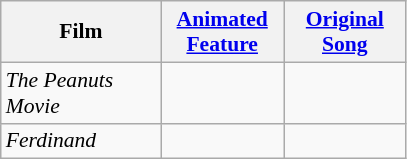<table class="wikitable sortable" style="text-align:center; margin=auto; font-size:90%">
<tr>
<th width="100px">Film</th>
<th width="75px"><a href='#'>Animated Feature</a></th>
<th width="75px"><a href='#'>Original Song</a></th>
</tr>
<tr>
<td style="text-align:left;"><em>The Peanuts Movie</em></td>
<td></td>
<td></td>
</tr>
<tr>
<td style="text-align:left;"><em>Ferdinand</em></td>
<td></td>
<td></td>
</tr>
</table>
